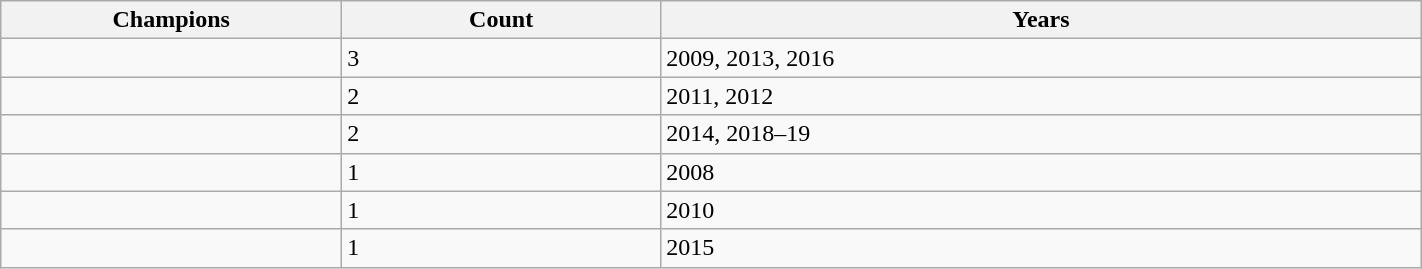<table class="wikitable sortable" style="width:75%">
<tr>
<th width=24%>Champions</th>
<th>Count</th>
<th>Years</th>
</tr>
<tr>
<td></td>
<td>3</td>
<td>2009, 2013, 2016</td>
</tr>
<tr>
<td></td>
<td>2</td>
<td>2011, 2012</td>
</tr>
<tr>
<td></td>
<td>2</td>
<td>2014, 2018–19</td>
</tr>
<tr>
<td></td>
<td>1</td>
<td>2008</td>
</tr>
<tr>
<td></td>
<td>1</td>
<td>2010</td>
</tr>
<tr>
<td></td>
<td>1</td>
<td>2015</td>
</tr>
</table>
